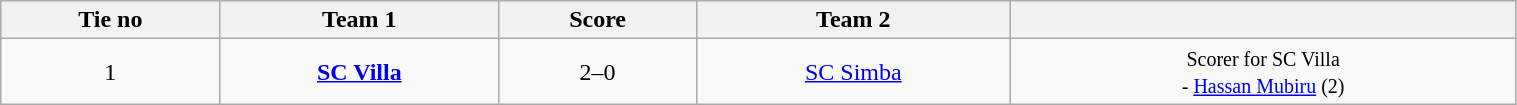<table class="wikitable" style="text-align:center; width:80%; font-size:100%">
<tr>
<th style= width="80px">Tie no</th>
<th style= width="300px">Team 1</th>
<th style= width="80px">Score</th>
<th style= width="300px">Team 2</th>
<th style= width="300px"></th>
</tr>
<tr>
<td>1</td>
<td><strong><a href='#'>SC Villa</a></strong></td>
<td>2–0</td>
<td><a href='#'>SC Simba</a></td>
<td><small>Scorer for SC Villa<br> - <a href='#'>Hassan Mubiru</a> (2)</small></td>
</tr>
</table>
